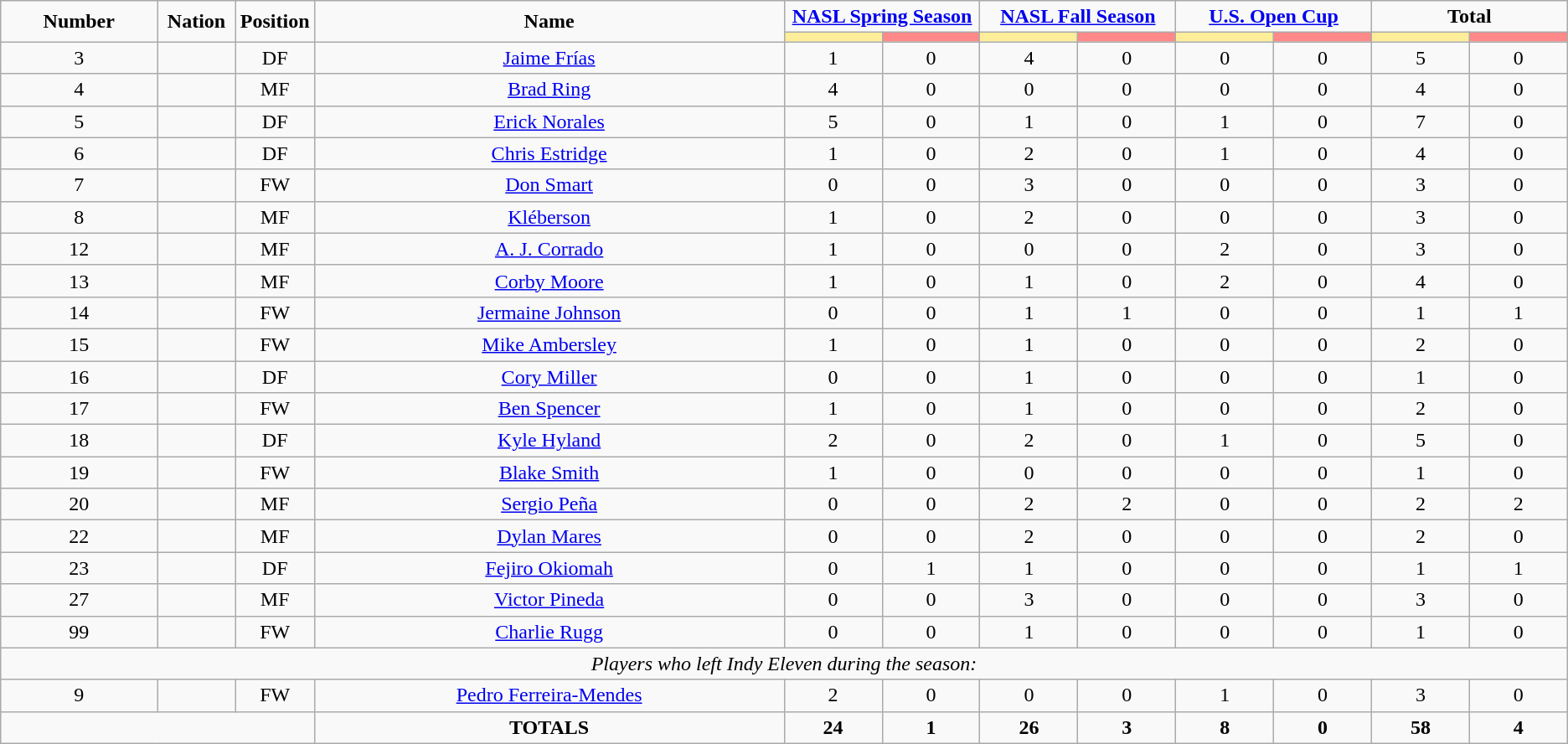<table class="wikitable" style="font-size: 100%; text-align: center;">
<tr>
<td rowspan="2" width="10%" align="center"><strong>Number</strong></td>
<td rowspan="2" width="5%" align="center"><strong>Nation</strong></td>
<td rowspan="2" width="5%" align="center"><strong>Position</strong></td>
<td rowspan="2" width="30%" align="center"><strong>Name</strong></td>
<td colspan="2" align="center"><strong><a href='#'>NASL Spring Season</a></strong></td>
<td colspan="2" align="center"><strong><a href='#'>NASL Fall Season</a></strong></td>
<td colspan="2" align="center"><strong><a href='#'>U.S. Open Cup</a></strong></td>
<td colspan="2" align="center"><strong>Total</strong></td>
</tr>
<tr>
<th width=60 style="background: #FFEE99"></th>
<th width=60 style="background: #FF8888"></th>
<th width=60 style="background: #FFEE99"></th>
<th width=60 style="background: #FF8888"></th>
<th width=60 style="background: #FFEE99"></th>
<th width=60 style="background: #FF8888"></th>
<th width=60 style="background: #FFEE99"></th>
<th width=60 style="background: #FF8888"></th>
</tr>
<tr>
<td>3</td>
<td></td>
<td>DF</td>
<td><a href='#'>Jaime Frías</a></td>
<td>1</td>
<td>0</td>
<td>4</td>
<td>0</td>
<td>0</td>
<td>0</td>
<td>5</td>
<td>0</td>
</tr>
<tr>
<td>4</td>
<td></td>
<td>MF</td>
<td><a href='#'>Brad Ring</a></td>
<td>4</td>
<td>0</td>
<td>0</td>
<td>0</td>
<td>0</td>
<td>0</td>
<td>4</td>
<td>0</td>
</tr>
<tr>
<td>5</td>
<td></td>
<td>DF</td>
<td><a href='#'>Erick Norales</a></td>
<td>5</td>
<td>0</td>
<td>1</td>
<td>0</td>
<td>1</td>
<td>0</td>
<td>7</td>
<td>0</td>
</tr>
<tr>
<td>6</td>
<td></td>
<td>DF</td>
<td><a href='#'>Chris Estridge</a></td>
<td>1</td>
<td>0</td>
<td>2</td>
<td>0</td>
<td>1</td>
<td>0</td>
<td>4</td>
<td>0</td>
</tr>
<tr>
<td>7</td>
<td></td>
<td>FW</td>
<td><a href='#'>Don Smart</a></td>
<td>0</td>
<td>0</td>
<td>3</td>
<td>0</td>
<td>0</td>
<td>0</td>
<td>3</td>
<td>0</td>
</tr>
<tr>
<td>8</td>
<td></td>
<td>MF</td>
<td><a href='#'>Kléberson</a></td>
<td>1</td>
<td>0</td>
<td>2</td>
<td>0</td>
<td>0</td>
<td>0</td>
<td>3</td>
<td>0</td>
</tr>
<tr>
<td>12</td>
<td></td>
<td>MF</td>
<td><a href='#'>A. J. Corrado</a></td>
<td>1</td>
<td>0</td>
<td>0</td>
<td>0</td>
<td>2</td>
<td>0</td>
<td>3</td>
<td>0</td>
</tr>
<tr>
<td>13</td>
<td></td>
<td>MF</td>
<td><a href='#'>Corby Moore</a></td>
<td>1</td>
<td>0</td>
<td>1</td>
<td>0</td>
<td>2</td>
<td>0</td>
<td>4</td>
<td>0</td>
</tr>
<tr>
<td>14</td>
<td></td>
<td>FW</td>
<td><a href='#'>Jermaine Johnson</a></td>
<td>0</td>
<td>0</td>
<td>1</td>
<td>1</td>
<td>0</td>
<td>0</td>
<td>1</td>
<td>1</td>
</tr>
<tr>
<td>15</td>
<td></td>
<td>FW</td>
<td><a href='#'>Mike Ambersley</a></td>
<td>1</td>
<td>0</td>
<td>1</td>
<td>0</td>
<td>0</td>
<td>0</td>
<td>2</td>
<td>0</td>
</tr>
<tr>
<td>16</td>
<td></td>
<td>DF</td>
<td><a href='#'>Cory Miller</a></td>
<td>0</td>
<td>0</td>
<td>1</td>
<td>0</td>
<td>0</td>
<td>0</td>
<td>1</td>
<td>0</td>
</tr>
<tr>
<td>17</td>
<td></td>
<td>FW</td>
<td><a href='#'>Ben Spencer</a></td>
<td>1</td>
<td>0</td>
<td>1</td>
<td>0</td>
<td>0</td>
<td>0</td>
<td>2</td>
<td>0</td>
</tr>
<tr>
<td>18</td>
<td></td>
<td>DF</td>
<td><a href='#'>Kyle Hyland</a></td>
<td>2</td>
<td>0</td>
<td>2</td>
<td>0</td>
<td>1</td>
<td>0</td>
<td>5</td>
<td>0</td>
</tr>
<tr>
<td>19</td>
<td></td>
<td>FW</td>
<td><a href='#'>Blake Smith</a></td>
<td>1</td>
<td>0</td>
<td>0</td>
<td>0</td>
<td>0</td>
<td>0</td>
<td>1</td>
<td>0</td>
</tr>
<tr>
<td>20</td>
<td></td>
<td>MF</td>
<td><a href='#'>Sergio Peña</a></td>
<td>0</td>
<td>0</td>
<td>2</td>
<td>2</td>
<td>0</td>
<td>0</td>
<td>2</td>
<td>2</td>
</tr>
<tr>
<td>22</td>
<td></td>
<td>MF</td>
<td><a href='#'>Dylan Mares</a></td>
<td>0</td>
<td>0</td>
<td>2</td>
<td>0</td>
<td>0</td>
<td>0</td>
<td>2</td>
<td>0</td>
</tr>
<tr>
<td>23</td>
<td></td>
<td>DF</td>
<td><a href='#'>Fejiro Okiomah</a></td>
<td>0</td>
<td>1</td>
<td>1</td>
<td>0</td>
<td>0</td>
<td>0</td>
<td>1</td>
<td>1</td>
</tr>
<tr>
<td>27</td>
<td></td>
<td>MF</td>
<td><a href='#'>Victor Pineda</a></td>
<td>0</td>
<td>0</td>
<td>3</td>
<td>0</td>
<td>0</td>
<td>0</td>
<td>3</td>
<td>0</td>
</tr>
<tr>
<td>99</td>
<td></td>
<td>FW</td>
<td><a href='#'>Charlie Rugg</a></td>
<td>0</td>
<td>0</td>
<td>1</td>
<td>0</td>
<td>0</td>
<td>0</td>
<td>1</td>
<td>0</td>
</tr>
<tr>
<td colspan="13"><em>Players who left Indy Eleven during the season:</em></td>
</tr>
<tr>
<td>9</td>
<td></td>
<td>FW</td>
<td><a href='#'>Pedro Ferreira-Mendes</a></td>
<td>2</td>
<td>0</td>
<td>0</td>
<td>0</td>
<td>1</td>
<td>0</td>
<td>3</td>
<td>0</td>
</tr>
<tr>
<td colspan="3"></td>
<td><strong>TOTALS</strong></td>
<td><strong>24</strong></td>
<td><strong>1</strong></td>
<td><strong>26</strong></td>
<td><strong>3</strong></td>
<td><strong>8</strong></td>
<td><strong>0</strong></td>
<td><strong>58</strong></td>
<td><strong>4</strong></td>
</tr>
</table>
